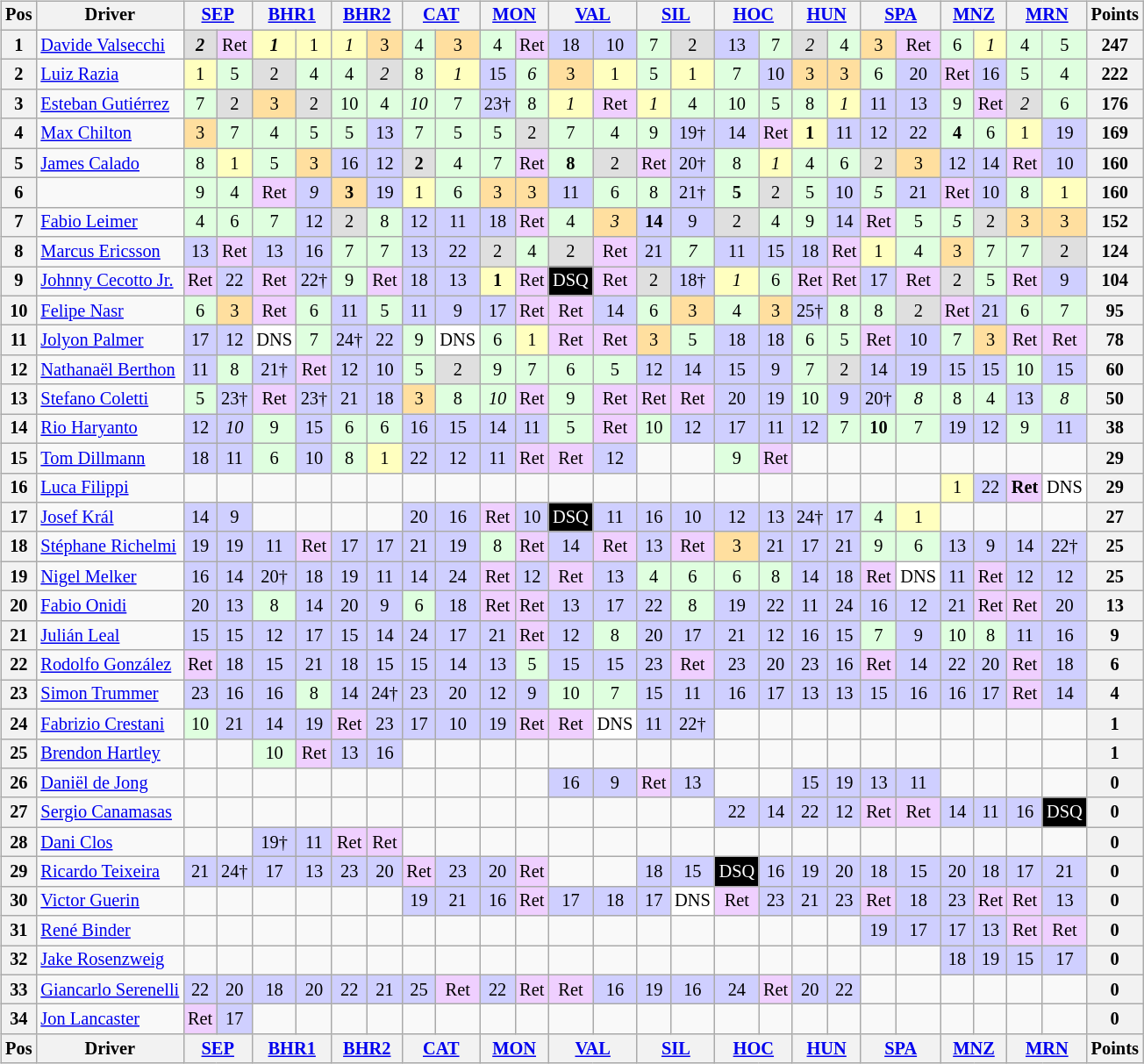<table>
<tr>
<td><br><table class="wikitable" style="font-size:85%; text-align:center">
<tr style="background:#f9f9f9" valign="top">
<th valign="middle">Pos</th>
<th valign="middle">Driver</th>
<th colspan=2><a href='#'>SEP</a><br></th>
<th colspan=2><a href='#'>BHR1</a><br></th>
<th colspan=2><a href='#'>BHR2</a><br></th>
<th colspan=2><a href='#'>CAT</a><br></th>
<th colspan=2><a href='#'>MON</a><br></th>
<th colspan=2><a href='#'>VAL</a><br></th>
<th colspan=2><a href='#'>SIL</a><br></th>
<th colspan=2><a href='#'>HOC</a><br></th>
<th colspan=2><a href='#'>HUN</a><br></th>
<th colspan=2><a href='#'>SPA</a><br></th>
<th colspan=2><a href='#'>MNZ</a><br></th>
<th colspan=2><a href='#'>MRN</a><br></th>
<th valign="middle">Points</th>
</tr>
<tr>
<th>1</th>
<td align="left"> <a href='#'>Davide Valsecchi</a></td>
<td style="background:#dfdfdf;"><strong><em>2</em></strong></td>
<td style="background:#efcfff;">Ret</td>
<td style="background:#ffffbf;"><strong><em>1</em></strong></td>
<td style="background:#ffffbf;">1</td>
<td style="background:#ffffbf;"><em>1</em></td>
<td style="background:#ffdf9f;">3</td>
<td style="background:#dfffdf;">4</td>
<td style="background:#ffdf9f;">3</td>
<td style="background:#dfffdf;">4</td>
<td style="background:#efcfff;">Ret</td>
<td style="background:#cfcfff;">18</td>
<td style="background:#cfcfff;">10</td>
<td style="background:#dfffdf;">7</td>
<td style="background:#dfdfdf;">2</td>
<td style="background:#cfcfff;">13</td>
<td style="background:#dfffdf;">7</td>
<td style="background:#dfdfdf;"><em>2</em></td>
<td style="background:#dfffdf;">4</td>
<td style="background:#ffdf9f;">3</td>
<td style="background:#efcfff;">Ret</td>
<td style="background:#dfffdf;">6</td>
<td style="background:#ffffbf;"><em>1</em></td>
<td style="background:#dfffdf;">4</td>
<td style="background:#dfffdf;">5</td>
<th>247</th>
</tr>
<tr>
<th>2</th>
<td align="left"> <a href='#'>Luiz Razia</a></td>
<td style="background:#ffffbf;">1</td>
<td style="background:#dfffdf;">5</td>
<td style="background:#dfdfdf;">2</td>
<td style="background:#dfffdf;">4</td>
<td style="background:#dfffdf;">4</td>
<td style="background:#dfdfdf;"><em>2</em></td>
<td style="background:#dfffdf;">8</td>
<td style="background:#ffffbf;"><em>1</em></td>
<td style="background:#cfcfff;">15</td>
<td style="background:#dfffdf;"><em>6</em></td>
<td style="background:#ffdf9f;">3</td>
<td style="background:#ffffbf;">1</td>
<td style="background:#dfffdf;">5</td>
<td style="background:#ffffbf;">1</td>
<td style="background:#dfffdf;">7</td>
<td style="background:#cfcfff;">10</td>
<td style="background:#ffdf9f;">3</td>
<td style="background:#ffdf9f;">3</td>
<td style="background:#dfffdf;">6</td>
<td style="background:#cfcfff;">20</td>
<td style="background:#efcfff;">Ret</td>
<td style="background:#cfcfff;">16</td>
<td style="background:#dfffdf;">5</td>
<td style="background:#dfffdf;">4</td>
<th>222</th>
</tr>
<tr>
<th>3</th>
<td align="left"> <a href='#'>Esteban Gutiérrez</a></td>
<td style="background:#dfffdf;">7</td>
<td style="background:#dfdfdf;">2</td>
<td style="background:#ffdf9f;">3</td>
<td style="background:#dfdfdf;">2</td>
<td style="background:#dfffdf;">10</td>
<td style="background:#dfffdf;">4</td>
<td style="background:#dfffdf;"><em>10</em></td>
<td style="background:#dfffdf;">7</td>
<td style="background:#cfcfff;">23†</td>
<td style="background:#dfffdf;">8</td>
<td style="background:#ffffbf;"><em>1</em></td>
<td style="background:#efcfff;">Ret</td>
<td style="background:#ffffbf;"><em>1</em></td>
<td style="background:#dfffdf;">4</td>
<td style="background:#dfffdf;">10</td>
<td style="background:#dfffdf;">5</td>
<td style="background:#dfffdf;">8</td>
<td style="background:#ffffbf;"><em>1</em></td>
<td style="background:#cfcfff;">11</td>
<td style="background:#cfcfff;">13</td>
<td style="background:#dfffdf;">9</td>
<td style="background:#efcfff;">Ret</td>
<td style="background:#dfdfdf;"><em>2</em></td>
<td style="background:#dfffdf;">6</td>
<th>176</th>
</tr>
<tr>
<th>4</th>
<td align="left"> <a href='#'>Max Chilton</a></td>
<td style="background:#ffdf9f;">3</td>
<td style="background:#dfffdf;">7</td>
<td style="background:#dfffdf;">4</td>
<td style="background:#dfffdf;">5</td>
<td style="background:#dfffdf;">5</td>
<td style="background:#cfcfff;">13</td>
<td style="background:#dfffdf;">7</td>
<td style="background:#dfffdf;">5</td>
<td style="background:#dfffdf;">5</td>
<td style="background:#dfdfdf;">2</td>
<td style="background:#dfffdf;">7</td>
<td style="background:#dfffdf;">4</td>
<td style="background:#dfffdf;">9</td>
<td style="background:#cfcfff;">19†</td>
<td style="background:#cfcfff;">14</td>
<td style="background:#efcfff;">Ret</td>
<td style="background:#ffffbf;"><strong>1</strong></td>
<td style="background:#cfcfff;">11</td>
<td style="background:#cfcfff;">12</td>
<td style="background:#cfcfff;">22</td>
<td style="background:#dfffdf;"><strong>4</strong></td>
<td style="background:#dfffdf;">6</td>
<td style="background:#ffffbf;">1</td>
<td style="background:#cfcfff;">19</td>
<th>169</th>
</tr>
<tr>
<th>5</th>
<td align="left"> <a href='#'>James Calado</a></td>
<td style="background:#dfffdf;">8</td>
<td style="background:#ffffbf;">1</td>
<td style="background:#dfffdf;">5</td>
<td style="background:#ffdf9f;">3</td>
<td style="background:#cfcfff;">16</td>
<td style="background:#cfcfff;">12</td>
<td style="background:#dfdfdf;"><strong>2</strong></td>
<td style="background:#dfffdf;">4</td>
<td style="background:#dfffdf;">7</td>
<td style="background:#efcfff;">Ret</td>
<td style="background:#dfffdf;"><strong>8</strong></td>
<td style="background:#dfdfdf;">2</td>
<td style="background:#efcfff;">Ret</td>
<td style="background:#cfcfff;">20†</td>
<td style="background:#dfffdf;">8</td>
<td style="background:#ffffbf;"><em>1</em></td>
<td style="background:#dfffdf;">4</td>
<td style="background:#dfffdf;">6</td>
<td style="background:#dfdfdf;">2</td>
<td style="background:#ffdf9f;">3</td>
<td style="background:#cfcfff;">12</td>
<td style="background:#cfcfff;">14</td>
<td style="background:#efcfff;">Ret</td>
<td style="background:#cfcfff;">10</td>
<th>160</th>
</tr>
<tr>
<th>6</th>
<td align="left"></td>
<td style="background:#dfffdf;">9</td>
<td style="background:#dfffdf;">4</td>
<td style="background:#efcfff;">Ret</td>
<td style="background:#cfcfff;"><em>9</em></td>
<td style="background:#ffdf9f;"><strong>3</strong></td>
<td style="background:#cfcfff;">19</td>
<td style="background:#ffffbf;">1</td>
<td style="background:#dfffdf;">6</td>
<td style="background:#ffdf9f;">3</td>
<td style="background:#ffdf9f;">3</td>
<td style="background:#cfcfff;">11</td>
<td style="background:#dfffdf;">6</td>
<td style="background:#dfffdf;">8</td>
<td style="background:#cfcfff;">21†</td>
<td style="background:#dfffdf;"><strong>5</strong></td>
<td style="background:#dfdfdf;">2</td>
<td style="background:#dfffdf;">5</td>
<td style="background:#cfcfff;">10</td>
<td style="background:#dfffdf;"><em>5</em></td>
<td style="background:#cfcfff;">21</td>
<td style="background:#efcfff;">Ret</td>
<td style="background:#cfcfff;">10</td>
<td style="background:#dfffdf;">8</td>
<td style="background:#ffffbf;">1</td>
<th>160</th>
</tr>
<tr>
<th>7</th>
<td align="left"> <a href='#'>Fabio Leimer</a></td>
<td style="background:#dfffdf;">4</td>
<td style="background:#dfffdf;">6</td>
<td style="background:#dfffdf;">7</td>
<td style="background:#cfcfff;">12</td>
<td style="background:#dfdfdf;">2</td>
<td style="background:#dfffdf;">8</td>
<td style="background:#cfcfff;">12</td>
<td style="background:#cfcfff;">11</td>
<td style="background:#cfcfff;">18</td>
<td style="background:#efcfff;">Ret</td>
<td style="background:#dfffdf;">4</td>
<td style="background:#ffdf9f;"><em>3</em></td>
<td style="background:#cfcfff;"><strong>14</strong></td>
<td style="background:#cfcfff;">9</td>
<td style="background:#dfdfdf;">2</td>
<td style="background:#dfffdf;">4</td>
<td style="background:#dfffdf;">9</td>
<td style="background:#cfcfff;">14</td>
<td style="background:#efcfff;">Ret</td>
<td style="background:#dfffdf;">5</td>
<td style="background:#dfffdf;"><em>5</em></td>
<td style="background:#dfdfdf;">2</td>
<td style="background:#ffdf9f;">3</td>
<td style="background:#ffdf9f;">3</td>
<th>152</th>
</tr>
<tr>
<th>8</th>
<td align="left"> <a href='#'>Marcus Ericsson</a></td>
<td style="background:#cfcfff;">13</td>
<td style="background:#efcfff;">Ret</td>
<td style="background:#cfcfff;">13</td>
<td style="background:#cfcfff;">16</td>
<td style="background:#dfffdf;">7</td>
<td style="background:#dfffdf;">7</td>
<td style="background:#cfcfff;">13</td>
<td style="background:#cfcfff;">22</td>
<td style="background:#dfdfdf;">2</td>
<td style="background:#dfffdf;">4</td>
<td style="background:#dfdfdf;">2</td>
<td style="background:#efcfff;">Ret</td>
<td style="background:#cfcfff;">21</td>
<td style="background:#dfffdf;"><em>7</em></td>
<td style="background:#cfcfff;">11</td>
<td style="background:#cfcfff;">15</td>
<td style="background:#cfcfff;">18</td>
<td style="background:#efcfff;">Ret</td>
<td style="background:#ffffbf;">1</td>
<td style="background:#dfffdf;">4</td>
<td style="background:#ffdf9f;">3</td>
<td style="background:#dfffdf;">7</td>
<td style="background:#dfffdf;">7</td>
<td style="background:#dfdfdf;">2</td>
<th>124</th>
</tr>
<tr>
<th>9</th>
<td align="left"> <a href='#'>Johnny Cecotto Jr.</a></td>
<td style="background:#efcfff;">Ret</td>
<td style="background:#cfcfff;">22</td>
<td style="background:#efcfff;">Ret</td>
<td style="background:#cfcfff;">22†</td>
<td style="background:#dfffdf;">9</td>
<td style="background:#efcfff;">Ret</td>
<td style="background:#cfcfff;">18</td>
<td style="background:#cfcfff;">13</td>
<td style="background:#ffffbf;"><strong>1</strong></td>
<td style="background:#efcfff;">Ret</td>
<td style="background:#000000; color:white">DSQ</td>
<td style="background:#efcfff;">Ret</td>
<td style="background:#dfdfdf;">2</td>
<td style="background:#cfcfff;">18†</td>
<td style="background:#ffffbf;"><em>1</em></td>
<td style="background:#dfffdf;">6</td>
<td style="background:#efcfff;">Ret</td>
<td style="background:#efcfff;">Ret</td>
<td style="background:#cfcfff;">17</td>
<td style="background:#efcfff;">Ret</td>
<td style="background:#dfdfdf;">2</td>
<td style="background:#dfffdf;">5</td>
<td style="background:#efcfff;">Ret</td>
<td style="background:#cfcfff;">9</td>
<th>104</th>
</tr>
<tr>
<th>10</th>
<td align="left"> <a href='#'>Felipe Nasr</a></td>
<td style="background:#dfffdf;">6</td>
<td style="background:#ffdf9f;">3</td>
<td style="background:#efcfff;">Ret</td>
<td style="background:#dfffdf;">6</td>
<td style="background:#cfcfff;">11</td>
<td style="background:#dfffdf;">5</td>
<td style="background:#cfcfff;">11</td>
<td style="background:#cfcfff;">9</td>
<td style="background:#cfcfff;">17</td>
<td style="background:#efcfff;">Ret</td>
<td style="background:#efcfff;">Ret</td>
<td style="background:#cfcfff;">14</td>
<td style="background:#dfffdf;">6</td>
<td style="background:#ffdf9f;">3</td>
<td style="background:#dfffdf;">4</td>
<td style="background:#ffdf9f;">3</td>
<td style="background:#cfcfff;">25†</td>
<td style="background:#dfffdf;">8</td>
<td style="background:#dfffdf;">8</td>
<td style="background:#dfdfdf;">2</td>
<td style="background:#efcfff;">Ret</td>
<td style="background:#cfcfff;">21</td>
<td style="background:#dfffdf;">6</td>
<td style="background:#dfffdf;">7</td>
<th>95</th>
</tr>
<tr>
<th>11</th>
<td align="left"> <a href='#'>Jolyon Palmer</a></td>
<td style="background:#cfcfff;">17</td>
<td style="background:#cfcfff;">12</td>
<td style="background:#FFFFFF;">DNS</td>
<td style="background:#dfffdf;">7</td>
<td style="background:#cfcfff;">24†</td>
<td style="background:#cfcfff;">22</td>
<td style="background:#dfffdf;">9</td>
<td style="background:#FFFFFF;">DNS</td>
<td style="background:#dfffdf;">6</td>
<td style="background:#ffffbf;">1</td>
<td style="background:#efcfff;">Ret</td>
<td style="background:#efcfff;">Ret</td>
<td style="background:#ffdf9f;">3</td>
<td style="background:#dfffdf;">5</td>
<td style="background:#cfcfff;">18</td>
<td style="background:#cfcfff;">18</td>
<td style="background:#dfffdf;">6</td>
<td style="background:#dfffdf;">5</td>
<td style="background:#efcfff;">Ret</td>
<td style="background:#cfcfff;">10</td>
<td style="background:#dfffdf;">7</td>
<td style="background:#ffdf9f;">3</td>
<td style="background:#efcfff;">Ret</td>
<td style="background:#efcfff;">Ret</td>
<th>78</th>
</tr>
<tr>
<th>12</th>
<td align="left"> <a href='#'>Nathanaël Berthon</a></td>
<td style="background:#cfcfff;">11</td>
<td style="background:#dfffdf;">8</td>
<td style="background:#cfcfff;">21†</td>
<td style="background:#efcfff;">Ret</td>
<td style="background:#cfcfff;">12</td>
<td style="background:#cfcfff;">10</td>
<td style="background:#dfffdf;">5</td>
<td style="background:#dfdfdf;">2</td>
<td style="background:#dfffdf;">9</td>
<td style="background:#dfffdf;">7</td>
<td style="background:#dfffdf;">6</td>
<td style="background:#dfffdf;">5</td>
<td style="background:#cfcfff;">12</td>
<td style="background:#cfcfff;">14</td>
<td style="background:#cfcfff;">15</td>
<td style="background:#cfcfff;">9</td>
<td style="background:#dfffdf;">7</td>
<td style="background:#dfdfdf;">2</td>
<td style="background:#cfcfff;">14</td>
<td style="background:#cfcfff;">19</td>
<td style="background:#cfcfff;">15</td>
<td style="background:#cfcfff;">15</td>
<td style="background:#dfffdf;">10</td>
<td style="background:#cfcfff;">15</td>
<th>60</th>
</tr>
<tr>
<th>13</th>
<td align="left"> <a href='#'>Stefano Coletti</a></td>
<td style="background:#dfffdf;">5</td>
<td style="background:#cfcfff;">23†</td>
<td style="background:#efcfff;">Ret</td>
<td style="background:#cfcfff;">23†</td>
<td style="background:#cfcfff;">21</td>
<td style="background:#cfcfff;">18</td>
<td style="background:#ffdf9f;">3</td>
<td style="background:#dfffdf;">8</td>
<td style="background:#dfffdf;"><em>10</em></td>
<td style="background:#efcfff;">Ret</td>
<td style="background:#dfffdf;">9</td>
<td style="background:#efcfff;">Ret</td>
<td style="background:#efcfff;">Ret</td>
<td style="background:#efcfff;">Ret</td>
<td style="background:#cfcfff;">20</td>
<td style="background:#cfcfff;">19</td>
<td style="background:#dfffdf;">10</td>
<td style="background:#cfcfff;">9</td>
<td style="background:#cfcfff;">20†</td>
<td style="background:#dfffdf;"><em>8</em></td>
<td style="background:#dfffdf;">8</td>
<td style="background:#dfffdf;">4</td>
<td style="background:#cfcfff;">13</td>
<td style="background:#dfffdf;"><em>8</em></td>
<th>50</th>
</tr>
<tr>
<th>14</th>
<td align="left"> <a href='#'>Rio Haryanto</a></td>
<td style="background:#cfcfff;">12</td>
<td style="background:#cfcfff;"><em>10</em></td>
<td style="background:#dfffdf;">9</td>
<td style="background:#cfcfff;">15</td>
<td style="background:#dfffdf;">6</td>
<td style="background:#dfffdf;">6</td>
<td style="background:#cfcfff;">16</td>
<td style="background:#cfcfff;">15</td>
<td style="background:#cfcfff;">14</td>
<td style="background:#cfcfff;">11</td>
<td style="background:#dfffdf;">5</td>
<td style="background:#efcfff;">Ret</td>
<td style="background:#dfffdf;">10</td>
<td style="background:#cfcfff;">12</td>
<td style="background:#cfcfff;">17</td>
<td style="background:#cfcfff;">11</td>
<td style="background:#cfcfff;">12</td>
<td style="background:#dfffdf;">7</td>
<td style="background:#dfffdf;"><strong>10</strong></td>
<td style="background:#dfffdf;">7</td>
<td style="background:#cfcfff;">19</td>
<td style="background:#cfcfff;">12</td>
<td style="background:#dfffdf;">9</td>
<td style="background:#cfcfff;">11</td>
<th>38</th>
</tr>
<tr>
<th>15</th>
<td align="left"> <a href='#'>Tom Dillmann</a></td>
<td style="background:#cfcfff;">18</td>
<td style="background:#cfcfff;">11</td>
<td style="background:#dfffdf;">6</td>
<td style="background:#cfcfff;">10</td>
<td style="background:#dfffdf;">8</td>
<td style="background:#ffffbf;">1</td>
<td style="background:#cfcfff;">22</td>
<td style="background:#cfcfff;">12</td>
<td style="background:#cfcfff;">11</td>
<td style="background:#efcfff;">Ret</td>
<td style="background:#efcfff;">Ret</td>
<td style="background:#cfcfff;">12</td>
<td></td>
<td></td>
<td style="background:#dfffdf;">9</td>
<td style="background:#efcfff;">Ret</td>
<td></td>
<td></td>
<td></td>
<td></td>
<td></td>
<td></td>
<td></td>
<td></td>
<th>29</th>
</tr>
<tr>
<th>16</th>
<td align="left"> <a href='#'>Luca Filippi</a></td>
<td></td>
<td></td>
<td></td>
<td></td>
<td></td>
<td></td>
<td></td>
<td></td>
<td></td>
<td></td>
<td></td>
<td></td>
<td></td>
<td></td>
<td></td>
<td></td>
<td></td>
<td></td>
<td></td>
<td></td>
<td style="background:#ffffbf;">1</td>
<td style="background:#cfcfff;">22</td>
<td style="background:#efcfff;"><strong>Ret</strong></td>
<td style="background:#ffffff;">DNS</td>
<th>29</th>
</tr>
<tr>
<th>17</th>
<td align="left"> <a href='#'>Josef Král</a></td>
<td style="background:#cfcfff;">14</td>
<td style="background:#cfcfff;">9</td>
<td></td>
<td></td>
<td></td>
<td></td>
<td style="background:#cfcfff;">20</td>
<td style="background:#cfcfff;">16</td>
<td style="background:#efcfff;">Ret</td>
<td style="background:#cfcfff;">10</td>
<td style="background:#000000; color:white">DSQ</td>
<td style="background:#cfcfff;">11</td>
<td style="background:#cfcfff;">16</td>
<td style="background:#cfcfff;">10</td>
<td style="background:#cfcfff;">12</td>
<td style="background:#cfcfff;">13</td>
<td style="background:#cfcfff;">24†</td>
<td style="background:#cfcfff;">17</td>
<td style="background:#dfffdf;">4</td>
<td style="background:#ffffbf;">1</td>
<td></td>
<td></td>
<td></td>
<td></td>
<th>27</th>
</tr>
<tr>
<th>18</th>
<td align="left"> <a href='#'>Stéphane Richelmi</a></td>
<td style="background:#cfcfff;">19</td>
<td style="background:#cfcfff;">19</td>
<td style="background:#cfcfff;">11</td>
<td style="background:#efcfff;">Ret</td>
<td style="background:#cfcfff;">17</td>
<td style="background:#cfcfff;">17</td>
<td style="background:#cfcfff;">21</td>
<td style="background:#cfcfff;">19</td>
<td style="background:#dfffdf;">8</td>
<td style="background:#efcfff;">Ret</td>
<td style="background:#cfcfff;">14</td>
<td style="background:#efcfff;">Ret</td>
<td style="background:#cfcfff;">13</td>
<td style="background:#efcfff;">Ret</td>
<td style="background:#ffdf9f;">3</td>
<td style="background:#cfcfff;">21</td>
<td style="background:#cfcfff;">17</td>
<td style="background:#cfcfff;">21</td>
<td style="background:#dfffdf;">9</td>
<td style="background:#dfffdf;">6</td>
<td style="background:#cfcfff;">13</td>
<td style="background:#cfcfff;">9</td>
<td style="background:#cfcfff;">14</td>
<td style="background:#cfcfff;">22†</td>
<th>25</th>
</tr>
<tr>
<th>19</th>
<td align="left"> <a href='#'>Nigel Melker</a></td>
<td style="background:#cfcfff;">16</td>
<td style="background:#cfcfff;">14</td>
<td style="background:#cfcfff;">20†</td>
<td style="background:#cfcfff;">18</td>
<td style="background:#cfcfff;">19</td>
<td style="background:#cfcfff;">11</td>
<td style="background:#cfcfff;">14</td>
<td style="background:#cfcfff;">24</td>
<td style="background:#efcfff;">Ret</td>
<td style="background:#cfcfff;">12</td>
<td style="background:#efcfff;">Ret</td>
<td style="background:#cfcfff;">13</td>
<td style="background:#dfffdf;">4</td>
<td style="background:#dfffdf;">6</td>
<td style="background:#dfffdf;">6</td>
<td style="background:#dfffdf;">8</td>
<td style="background:#cfcfff;">14</td>
<td style="background:#cfcfff;">18</td>
<td style="background:#efcfff;">Ret</td>
<td style="background:#ffffff;">DNS</td>
<td style="background:#cfcfff;">11</td>
<td style="background:#efcfff;">Ret</td>
<td style="background:#cfcfff;">12</td>
<td style="background:#cfcfff;">12</td>
<th>25</th>
</tr>
<tr>
<th>20</th>
<td align="left"> <a href='#'>Fabio Onidi</a></td>
<td style="background:#cfcfff;">20</td>
<td style="background:#cfcfff;">13</td>
<td style="background:#dfffdf;">8</td>
<td style="background:#cfcfff;">14</td>
<td style="background:#cfcfff;">20</td>
<td style="background:#cfcfff;">9</td>
<td style="background:#dfffdf;">6</td>
<td style="background:#cfcfff;">18</td>
<td style="background:#efcfff;">Ret</td>
<td style="background:#efcfff;">Ret</td>
<td style="background:#cfcfff;">13</td>
<td style="background:#cfcfff;">17</td>
<td style="background:#cfcfff;">22</td>
<td style="background:#dfffdf;">8</td>
<td style="background:#cfcfff;">19</td>
<td style="background:#cfcfff;">22</td>
<td style="background:#cfcfff;">11</td>
<td style="background:#cfcfff;">24</td>
<td style="background:#cfcfff;">16</td>
<td style="background:#cfcfff;">12</td>
<td style="background:#cfcfff;">21</td>
<td style="background:#efcfff;">Ret</td>
<td style="background:#efcfff;">Ret</td>
<td style="background:#cfcfff;">20</td>
<th>13</th>
</tr>
<tr>
<th>21</th>
<td align="left"> <a href='#'>Julián Leal</a></td>
<td style="background:#cfcfff;">15</td>
<td style="background:#cfcfff;">15</td>
<td style="background:#cfcfff;">12</td>
<td style="background:#cfcfff;">17</td>
<td style="background:#cfcfff;">15</td>
<td style="background:#cfcfff;">14</td>
<td style="background:#cfcfff;">24</td>
<td style="background:#cfcfff;">17</td>
<td style="background:#cfcfff;">21</td>
<td style="background:#efcfff;">Ret</td>
<td style="background:#cfcfff;">12</td>
<td style="background:#dfffdf;">8</td>
<td style="background:#cfcfff;">20</td>
<td style="background:#cfcfff;">17</td>
<td style="background:#cfcfff;">21</td>
<td style="background:#cfcfff;">12</td>
<td style="background:#cfcfff;">16</td>
<td style="background:#cfcfff;">15</td>
<td style="background:#dfffdf;">7</td>
<td style="background:#cfcfff;">9</td>
<td style="background:#dfffdf;">10</td>
<td style="background:#dfffdf;">8</td>
<td style="background:#cfcfff;">11</td>
<td style="background:#cfcfff;">16</td>
<th>9</th>
</tr>
<tr>
<th>22</th>
<td align="left"> <a href='#'>Rodolfo González</a></td>
<td style="background:#efcfff;">Ret</td>
<td style="background:#cfcfff;">18</td>
<td style="background:#cfcfff;">15</td>
<td style="background:#cfcfff;">21</td>
<td style="background:#cfcfff;">18</td>
<td style="background:#cfcfff;">15</td>
<td style="background:#cfcfff;">15</td>
<td style="background:#cfcfff;">14</td>
<td style="background:#cfcfff;">13</td>
<td style="background:#dfffdf;">5</td>
<td style="background:#cfcfff;">15</td>
<td style="background:#cfcfff;">15</td>
<td style="background:#cfcfff;">23</td>
<td style="background:#efcfff;">Ret</td>
<td style="background:#cfcfff;">23</td>
<td style="background:#cfcfff;">20</td>
<td style="background:#cfcfff;">23</td>
<td style="background:#cfcfff;">16</td>
<td style="background:#efcfff;">Ret</td>
<td style="background:#cfcfff;">14</td>
<td style="background:#cfcfff;">22</td>
<td style="background:#cfcfff;">20</td>
<td style="background:#efcfff;">Ret</td>
<td style="background:#cfcfff;">18</td>
<th>6</th>
</tr>
<tr>
<th>23</th>
<td align="left"> <a href='#'>Simon Trummer</a></td>
<td style="background:#cfcfff;">23</td>
<td style="background:#cfcfff;">16</td>
<td style="background:#cfcfff;">16</td>
<td style="background:#dfffdf;">8</td>
<td style="background:#cfcfff;">14</td>
<td style="background:#cfcfff;">24†</td>
<td style="background:#cfcfff;">23</td>
<td style="background:#cfcfff;">20</td>
<td style="background:#cfcfff;">12</td>
<td style="background:#cfcfff;">9</td>
<td style="background:#dfffdf;">10</td>
<td style="background:#dfffdf;">7</td>
<td style="background:#cfcfff;">15</td>
<td style="background:#cfcfff;">11</td>
<td style="background:#cfcfff;">16</td>
<td style="background:#cfcfff;">17</td>
<td style="background:#cfcfff;">13</td>
<td style="background:#cfcfff;">13</td>
<td style="background:#cfcfff;">15</td>
<td style="background:#cfcfff;">16</td>
<td style="background:#cfcfff;">16</td>
<td style="background:#cfcfff;">17</td>
<td style="background:#efcfff;">Ret</td>
<td style="background:#cfcfff;">14</td>
<th>4</th>
</tr>
<tr>
<th>24</th>
<td align="left"> <a href='#'>Fabrizio Crestani</a></td>
<td style="background:#dfffdf;">10</td>
<td style="background:#cfcfff;">21</td>
<td style="background:#cfcfff;">14</td>
<td style="background:#cfcfff;">19</td>
<td style="background:#efcfff;">Ret</td>
<td style="background:#cfcfff;">23</td>
<td style="background:#cfcfff;">17</td>
<td style="background:#cfcfff;">10</td>
<td style="background:#cfcfff;">19</td>
<td style="background:#efcfff;">Ret</td>
<td style="background:#efcfff;">Ret</td>
<td style="background:#FFFFFF;">DNS</td>
<td style="background:#cfcfff;">11</td>
<td style="background:#cfcfff;">22†</td>
<td></td>
<td></td>
<td></td>
<td></td>
<td></td>
<td></td>
<td></td>
<td></td>
<td></td>
<td></td>
<th>1</th>
</tr>
<tr>
<th>25</th>
<td align="left"> <a href='#'>Brendon Hartley</a></td>
<td></td>
<td></td>
<td style="background:#dfffdf;">10</td>
<td style="background:#efcfff;">Ret</td>
<td style="background:#cfcfff;">13</td>
<td style="background:#cfcfff;">16</td>
<td></td>
<td></td>
<td></td>
<td></td>
<td></td>
<td></td>
<td></td>
<td></td>
<td></td>
<td></td>
<td></td>
<td></td>
<td></td>
<td></td>
<td></td>
<td></td>
<td></td>
<td></td>
<th>1</th>
</tr>
<tr>
<th>26</th>
<td align="left"> <a href='#'>Daniël de Jong</a></td>
<td></td>
<td></td>
<td></td>
<td></td>
<td></td>
<td></td>
<td></td>
<td></td>
<td></td>
<td></td>
<td style="background:#cfcfff;">16</td>
<td style="background:#cfcfff;">9</td>
<td style="background:#efcfff;">Ret</td>
<td style="background:#cfcfff;">13</td>
<td></td>
<td></td>
<td style="background:#cfcfff;">15</td>
<td style="background:#cfcfff;">19</td>
<td style="background:#cfcfff;">13</td>
<td style="background:#cfcfff;">11</td>
<td></td>
<td></td>
<td></td>
<td></td>
<th>0</th>
</tr>
<tr>
<th>27</th>
<td align="left"> <a href='#'>Sergio Canamasas</a></td>
<td></td>
<td></td>
<td></td>
<td></td>
<td></td>
<td></td>
<td></td>
<td></td>
<td></td>
<td></td>
<td></td>
<td></td>
<td></td>
<td></td>
<td style="background:#cfcfff;">22</td>
<td style="background:#cfcfff;">14</td>
<td style="background:#cfcfff;">22</td>
<td style="background:#cfcfff;">12</td>
<td style="background:#efcfff;">Ret</td>
<td style="background:#efcfff;">Ret</td>
<td style="background:#cfcfff;">14</td>
<td style="background:#cfcfff;">11</td>
<td style="background:#cfcfff;">16</td>
<td style="background:#000000; color:white">DSQ</td>
<th>0</th>
</tr>
<tr>
<th>28</th>
<td align="left"> <a href='#'>Dani Clos</a></td>
<td></td>
<td></td>
<td style="background:#cfcfff;">19†</td>
<td style="background:#cfcfff;">11</td>
<td style="background:#efcfff;">Ret</td>
<td style="background:#efcfff;">Ret</td>
<td></td>
<td></td>
<td></td>
<td></td>
<td></td>
<td></td>
<td></td>
<td></td>
<td></td>
<td></td>
<td></td>
<td></td>
<td></td>
<td></td>
<td></td>
<td></td>
<td></td>
<td></td>
<th>0</th>
</tr>
<tr>
<th>29</th>
<td align="left"> <a href='#'>Ricardo Teixeira</a></td>
<td style="background:#cfcfff;">21</td>
<td style="background:#cfcfff;">24†</td>
<td style="background:#cfcfff;">17</td>
<td style="background:#cfcfff;">13</td>
<td style="background:#cfcfff;">23</td>
<td style="background:#cfcfff;">20</td>
<td style="background:#efcfff;">Ret</td>
<td style="background:#cfcfff;">23</td>
<td style="background:#cfcfff;">20</td>
<td style="background:#efcfff;">Ret</td>
<td></td>
<td></td>
<td style="background:#cfcfff;">18</td>
<td style="background:#cfcfff;">15</td>
<td style="background:#000000; color:white">DSQ</td>
<td style="background:#cfcfff;">16</td>
<td style="background:#cfcfff;">19</td>
<td style="background:#cfcfff;">20</td>
<td style="background:#cfcfff;">18</td>
<td style="background:#cfcfff;">15</td>
<td style="background:#cfcfff;">20</td>
<td style="background:#cfcfff;">18</td>
<td style="background:#cfcfff;">17</td>
<td style="background:#cfcfff;">21</td>
<th>0</th>
</tr>
<tr>
<th>30</th>
<td align="left"> <a href='#'>Victor Guerin</a></td>
<td></td>
<td></td>
<td></td>
<td></td>
<td></td>
<td></td>
<td style="background:#cfcfff;">19</td>
<td style="background:#cfcfff;">21</td>
<td style="background:#cfcfff;">16</td>
<td style="background:#efcfff;">Ret</td>
<td style="background:#cfcfff;">17</td>
<td style="background:#cfcfff;">18</td>
<td style="background:#cfcfff;">17</td>
<td style="background:#ffffff;">DNS</td>
<td style="background:#efcfff;">Ret</td>
<td style="background:#cfcfff;">23</td>
<td style="background:#cfcfff;">21</td>
<td style="background:#cfcfff;">23</td>
<td style="background:#efcfff;">Ret</td>
<td style="background:#cfcfff;">18</td>
<td style="background:#cfcfff;">23</td>
<td style="background:#efcfff;">Ret</td>
<td style="background:#efcfff;">Ret</td>
<td style="background:#cfcfff;">13</td>
<th>0</th>
</tr>
<tr>
<th>31</th>
<td align="left"> <a href='#'>René Binder</a></td>
<td></td>
<td></td>
<td></td>
<td></td>
<td></td>
<td></td>
<td></td>
<td></td>
<td></td>
<td></td>
<td></td>
<td></td>
<td></td>
<td></td>
<td></td>
<td></td>
<td></td>
<td></td>
<td style="background:#cfcfff;">19</td>
<td style="background:#cfcfff;">17</td>
<td style="background:#cfcfff;">17</td>
<td style="background:#cfcfff;">13</td>
<td style="background:#efcfff;">Ret</td>
<td style="background:#efcfff;">Ret</td>
<th>0</th>
</tr>
<tr>
<th>32</th>
<td align="left"> <a href='#'>Jake Rosenzweig</a></td>
<td></td>
<td></td>
<td></td>
<td></td>
<td></td>
<td></td>
<td></td>
<td></td>
<td></td>
<td></td>
<td></td>
<td></td>
<td></td>
<td></td>
<td></td>
<td></td>
<td></td>
<td></td>
<td></td>
<td></td>
<td style="background:#cfcfff;">18</td>
<td style="background:#cfcfff;">19</td>
<td style="background:#cfcfff;">15</td>
<td style="background:#cfcfff;">17</td>
<th>0</th>
</tr>
<tr>
<th>33</th>
<td align="left"> <a href='#'>Giancarlo Serenelli</a></td>
<td style="background:#cfcfff;">22</td>
<td style="background:#cfcfff;">20</td>
<td style="background:#cfcfff;">18</td>
<td style="background:#cfcfff;">20</td>
<td style="background:#cfcfff;">22</td>
<td style="background:#cfcfff;">21</td>
<td style="background:#cfcfff;">25</td>
<td style="background:#efcfff;">Ret</td>
<td style="background:#cfcfff;">22</td>
<td style="background:#efcfff;">Ret</td>
<td style="background:#efcfff;">Ret</td>
<td style="background:#cfcfff;">16</td>
<td style="background:#cfcfff;">19</td>
<td style="background:#cfcfff;">16</td>
<td style="background:#cfcfff;">24</td>
<td style="background:#efcfff;">Ret</td>
<td style="background:#cfcfff;">20</td>
<td style="background:#cfcfff;">22</td>
<td></td>
<td></td>
<td></td>
<td></td>
<td></td>
<td></td>
<th>0</th>
</tr>
<tr>
<th>34</th>
<td align="left"> <a href='#'>Jon Lancaster</a></td>
<td style="background:#efcfff;">Ret</td>
<td style="background:#cfcfff;">17</td>
<td></td>
<td></td>
<td></td>
<td></td>
<td></td>
<td></td>
<td></td>
<td></td>
<td></td>
<td></td>
<td></td>
<td></td>
<td></td>
<td></td>
<td></td>
<td></td>
<td></td>
<td></td>
<td></td>
<td></td>
<td></td>
<td></td>
<th>0</th>
</tr>
<tr style="background:#f9f9f9" valign="top">
<th valign="middle">Pos</th>
<th valign="middle">Driver</th>
<th colspan=2><a href='#'>SEP</a><br></th>
<th colspan=2><a href='#'>BHR1</a><br></th>
<th colspan=2><a href='#'>BHR2</a><br></th>
<th colspan=2><a href='#'>CAT</a><br></th>
<th colspan=2><a href='#'>MON</a><br></th>
<th colspan=2><a href='#'>VAL</a><br></th>
<th colspan=2><a href='#'>SIL</a><br></th>
<th colspan=2><a href='#'>HOC</a><br></th>
<th colspan=2><a href='#'>HUN</a><br></th>
<th colspan=2><a href='#'>SPA</a><br></th>
<th colspan=2><a href='#'>MNZ</a><br></th>
<th colspan=2><a href='#'>MRN</a><br></th>
<th valign="middle">Points</th>
</tr>
</table>
</td>
<td valign=top></td>
</tr>
</table>
